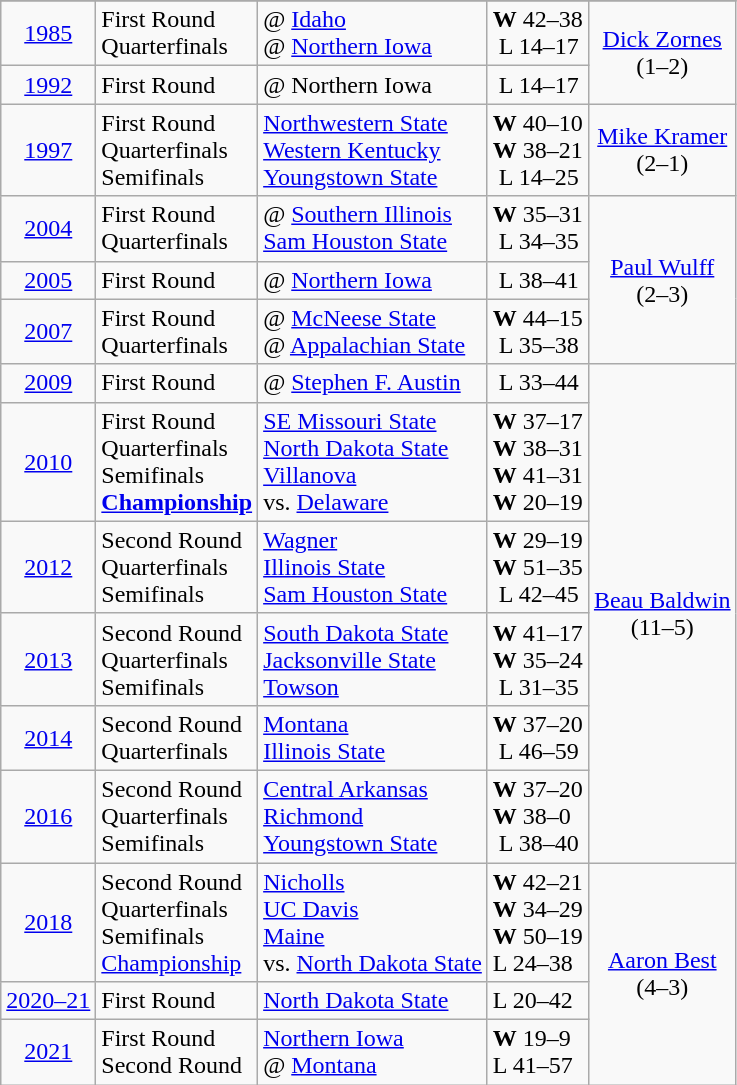<table class="wikitable">
<tr>
</tr>
<tr>
<td align=center><a href='#'>1985</a></td>
<td>First Round<br>Quarterfinals</td>
<td>@ <a href='#'>Idaho</a><br>@ <a href='#'>Northern Iowa</a></td>
<td><strong>W</strong> 42–38<br> L 14–17</td>
<td rowspan=2 align=center><a href='#'>Dick Zornes</a><br>(1–2)</td>
</tr>
<tr>
<td align=center><a href='#'>1992</a></td>
<td>First Round</td>
<td>@ Northern Iowa</td>
<td> L 14–17 </td>
</tr>
<tr>
<td align=center><a href='#'>1997</a></td>
<td>First Round<br>Quarterfinals<br>Semifinals</td>
<td><a href='#'>Northwestern State</a><br><a href='#'>Western Kentucky</a><br><a href='#'>Youngstown State</a></td>
<td><strong>W</strong> 40–10<br><strong>W</strong> 38–21<br> L 14–25</td>
<td align=center><a href='#'>Mike Kramer</a><br>(2–1)</td>
</tr>
<tr>
<td align=center><a href='#'>2004</a></td>
<td>First Round<br>Quarterfinals</td>
<td>@ <a href='#'>Southern Illinois</a><br><a href='#'>Sam Houston State</a></td>
<td><strong>W</strong> 35–31<br> L 34–35</td>
<td rowspan=3 align=center><a href='#'>Paul Wulff</a><br>(2–3)</td>
</tr>
<tr>
<td align=center><a href='#'>2005</a></td>
<td>First Round</td>
<td>@ <a href='#'>Northern Iowa</a></td>
<td> L 38–41 </td>
</tr>
<tr>
<td align=center><a href='#'>2007</a></td>
<td>First Round<br>Quarterfinals</td>
<td>@ <a href='#'>McNeese State</a><br>@ <a href='#'>Appalachian State</a></td>
<td><strong>W</strong> 44–15<br> L 35–38 </td>
</tr>
<tr>
<td align=center><a href='#'>2009</a></td>
<td>First Round</td>
<td>@ <a href='#'>Stephen F. Austin</a></td>
<td> L 33–44</td>
<td align=center rowspan=6><a href='#'>Beau Baldwin</a><br>(11–5)</td>
</tr>
<tr>
<td align=center><a href='#'>2010</a></td>
<td>First Round<br>Quarterfinals<br>Semifinals<br><strong><a href='#'>Championship</a></strong></td>
<td><a href='#'>SE Missouri State</a><br><a href='#'>North Dakota State</a><br><a href='#'>Villanova</a><br>vs. <a href='#'>Delaware</a></td>
<td><strong>W</strong> 37–17<br><strong>W</strong> 38–31<br><strong>W</strong> 41–31<br><strong>W</strong> 20–19 </td>
</tr>
<tr>
<td align=center><a href='#'>2012</a></td>
<td>Second Round<br>Quarterfinals<br>Semifinals</td>
<td><a href='#'>Wagner</a><br><a href='#'>Illinois State</a><br><a href='#'>Sam Houston State</a></td>
<td><strong>W</strong> 29–19<br><strong>W</strong> 51–35<br> L 42–45 </td>
</tr>
<tr>
<td align=center><a href='#'>2013</a></td>
<td>Second Round<br>Quarterfinals<br>Semifinals</td>
<td><a href='#'>South Dakota State</a><br><a href='#'>Jacksonville State</a><br><a href='#'>Towson</a></td>
<td><strong>W</strong> 41–17<br><strong>W</strong> 35–24<br> L 31–35 </td>
</tr>
<tr>
<td align=center><a href='#'>2014</a></td>
<td>Second Round<br>Quarterfinals</td>
<td><a href='#'>Montana</a><br><a href='#'>Illinois State</a></td>
<td><strong>W</strong> 37–20<br> L 46–59 </td>
</tr>
<tr>
<td align=center><a href='#'>2016</a></td>
<td>Second Round<br>Quarterfinals<br>Semifinals</td>
<td><a href='#'>Central Arkansas</a><br><a href='#'>Richmond</a><br><a href='#'>Youngstown State</a></td>
<td><strong>W</strong> 37–20<br><strong>W</strong> 38–0<br> L 38–40 </td>
</tr>
<tr>
<td align=center><a href='#'>2018</a></td>
<td>Second Round<br>Quarterfinals<br>Semifinals<br><a href='#'>Championship</a></td>
<td><a href='#'>Nicholls</a><br><a href='#'>UC Davis</a><br><a href='#'>Maine</a><br>vs. <a href='#'>North Dakota State</a></td>
<td><strong>W</strong> 42–21<br><strong>W</strong> 34–29<br><strong>W</strong> 50–19<br>L 24–38</td>
<td align=center rowspan=3><a href='#'>Aaron Best</a><br>(4–3)</td>
</tr>
<tr>
<td align=center><a href='#'>2020–21</a></td>
<td>First Round</td>
<td><a href='#'>North Dakota State</a></td>
<td>L 20–42</td>
</tr>
<tr>
<td align=center><a href='#'>2021</a></td>
<td>First Round<br>Second Round</td>
<td><a href='#'>Northern Iowa</a><br>@ <a href='#'>Montana</a></td>
<td><strong>W</strong> 19–9<br>L 41–57</td>
</tr>
</table>
